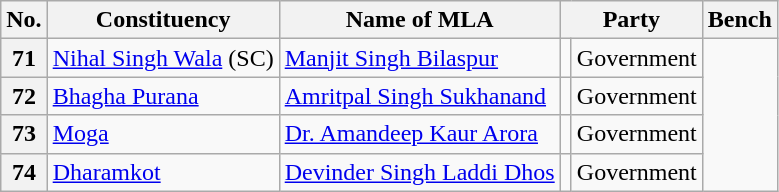<table class="wikitable sortable">
<tr>
<th>No.</th>
<th>Constituency</th>
<th>Name of MLA</th>
<th colspan="2">Party</th>
<th>Bench</th>
</tr>
<tr>
<th>71</th>
<td><a href='#'>Nihal Singh Wala</a> (SC)</td>
<td><a href='#'>Manjit Singh Bilaspur</a></td>
<td></td>
<td>Government</td>
</tr>
<tr>
<th>72</th>
<td><a href='#'>Bhagha Purana</a></td>
<td><a href='#'>Amritpal Singh Sukhanand</a></td>
<td></td>
<td>Government</td>
</tr>
<tr>
<th>73</th>
<td><a href='#'>Moga</a></td>
<td><a href='#'>Dr. Amandeep Kaur Arora</a></td>
<td></td>
<td>Government</td>
</tr>
<tr>
<th>74</th>
<td><a href='#'>Dharamkot</a></td>
<td><a href='#'>Devinder Singh Laddi Dhos</a></td>
<td></td>
<td>Government</td>
</tr>
</table>
